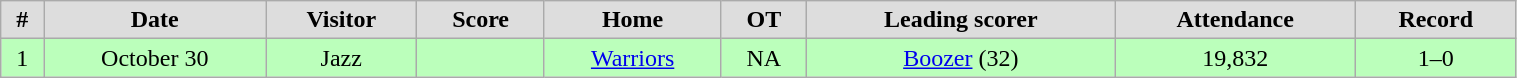<table class="wikitable" width="80%">
<tr align="center"  bgcolor="#dddddd">
<td><strong>#</strong></td>
<td><strong>Date</strong></td>
<td><strong>Visitor</strong></td>
<td><strong>Score</strong></td>
<td><strong>Home</strong></td>
<td><strong>OT</strong></td>
<td><strong>Leading scorer</strong></td>
<td><strong>Attendance</strong></td>
<td><strong>Record</strong></td>
</tr>
<tr align="center" bgcolor="#bbffbb">
<td>1</td>
<td>October 30</td>
<td>Jazz</td>
<td></td>
<td><a href='#'>Warriors</a></td>
<td>NA</td>
<td><a href='#'>Boozer</a> (32)</td>
<td>19,832</td>
<td>1–0</td>
</tr>
</table>
